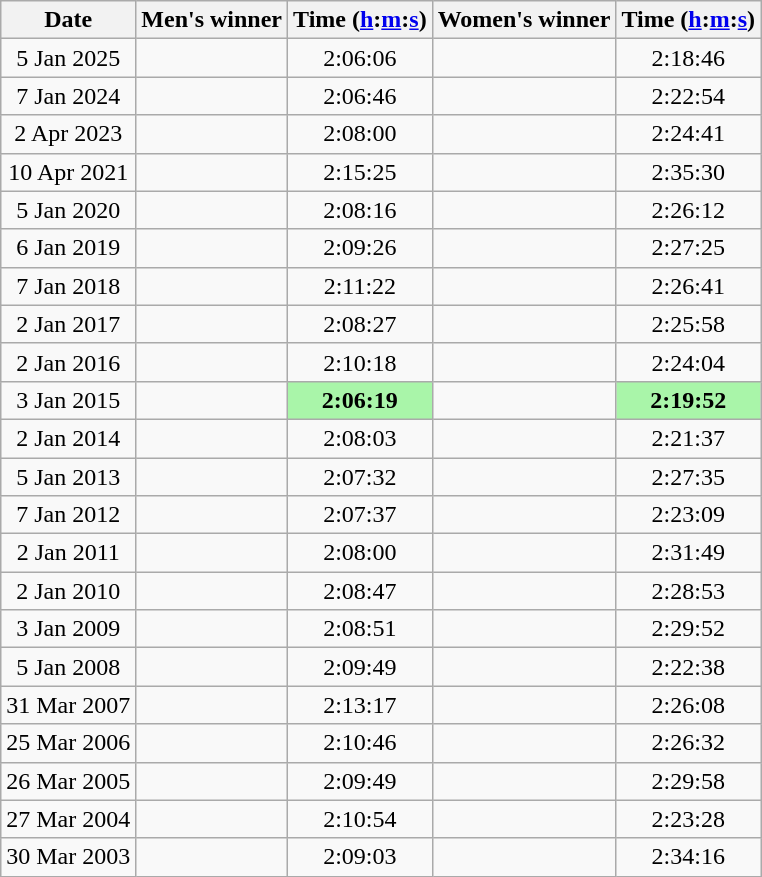<table class="wikitable sortable" style="text-align:center">
<tr>
<th>Date</th>
<th>Men's winner</th>
<th>Time (<a href='#'>h</a>:<a href='#'>m</a>:<a href='#'>s</a>)</th>
<th>Women's winner</th>
<th>Time (<a href='#'>h</a>:<a href='#'>m</a>:<a href='#'>s</a>)</th>
</tr>
<tr>
<td>5 Jan 2025</td>
<td align=left></td>
<td>2:06:06</td>
<td align=left></td>
<td>2:18:46</td>
</tr>
<tr>
<td>7 Jan 2024</td>
<td align=left></td>
<td>2:06:46</td>
<td align=left></td>
<td>2:22:54</td>
</tr>
<tr>
<td>2 Apr 2023</td>
<td align=left></td>
<td>2:08:00</td>
<td align=left></td>
<td>2:24:41</td>
</tr>
<tr>
<td>10 Apr 2021</td>
<td align=left></td>
<td>2:15:25</td>
<td align=left></td>
<td>2:35:30</td>
</tr>
<tr>
<td>5 Jan 2020</td>
<td align=left></td>
<td>2:08:16</td>
<td align=left></td>
<td>2:26:12</td>
</tr>
<tr>
<td>6 Jan 2019</td>
<td align=left></td>
<td>2:09:26</td>
<td align=left></td>
<td>2:27:25</td>
</tr>
<tr>
<td>7 Jan 2018</td>
<td align=left></td>
<td>2:11:22</td>
<td align=left></td>
<td>2:26:41</td>
</tr>
<tr>
<td>2 Jan 2017</td>
<td align=left></td>
<td>2:08:27</td>
<td align=left></td>
<td>2:25:58</td>
</tr>
<tr>
<td>2 Jan 2016</td>
<td align=left></td>
<td>2:10:18</td>
<td align=left></td>
<td>2:24:04</td>
</tr>
<tr>
<td>3 Jan 2015</td>
<td align=left></td>
<td bgcolor=#A9F5A9><strong>2:06:19</strong></td>
<td align=left></td>
<td bgcolor=#A9F5A9><strong>2:19:52</strong></td>
</tr>
<tr>
<td>2 Jan 2014</td>
<td align=left></td>
<td>2:08:03</td>
<td align=left></td>
<td>2:21:37</td>
</tr>
<tr>
<td>5 Jan 2013</td>
<td align=left></td>
<td>2:07:32</td>
<td align=left></td>
<td>2:27:35</td>
</tr>
<tr>
<td>7 Jan 2012</td>
<td align=left></td>
<td>2:07:37</td>
<td align=left></td>
<td>2:23:09</td>
</tr>
<tr>
<td>2 Jan 2011</td>
<td align=left></td>
<td>2:08:00</td>
<td align=left></td>
<td>2:31:49</td>
</tr>
<tr>
<td>2 Jan 2010</td>
<td align=left></td>
<td>2:08:47</td>
<td align=left></td>
<td>2:28:53</td>
</tr>
<tr>
<td>3 Jan 2009</td>
<td align=left></td>
<td>2:08:51</td>
<td align=left></td>
<td>2:29:52</td>
</tr>
<tr>
<td>5 Jan 2008</td>
<td align=left></td>
<td>2:09:49</td>
<td align=left></td>
<td>2:22:38</td>
</tr>
<tr>
<td>31 Mar 2007</td>
<td align=left></td>
<td>2:13:17</td>
<td align=left></td>
<td>2:26:08</td>
</tr>
<tr>
<td>25 Mar 2006</td>
<td align=left></td>
<td>2:10:46</td>
<td align=left></td>
<td>2:26:32</td>
</tr>
<tr>
<td>26 Mar 2005</td>
<td align=left></td>
<td>2:09:49</td>
<td align=left></td>
<td>2:29:58</td>
</tr>
<tr>
<td>27 Mar 2004</td>
<td align=left></td>
<td>2:10:54</td>
<td align=left></td>
<td>2:23:28</td>
</tr>
<tr>
<td>30 Mar 2003</td>
<td align=left></td>
<td>2:09:03</td>
<td align=left></td>
<td>2:34:16</td>
</tr>
</table>
